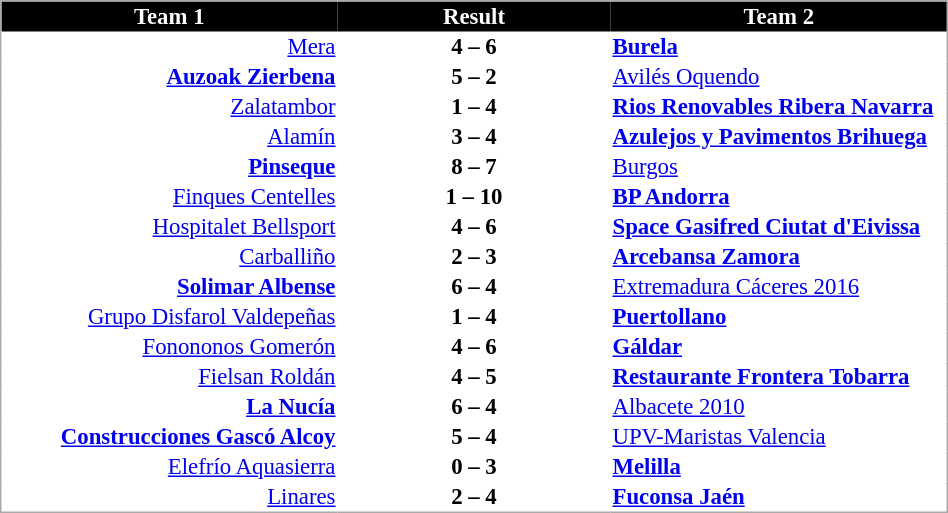<table cellspacing="0" style="background: #ffffff; border: 1px #aaa solid; border-collapse: collapse; font-size: 95%;" width=50%>
<tr bgcolor=#000000 style="color:white;">
<th width=27%>Team 1</th>
<th width=22%>Result</th>
<th width=27%>Team 2</th>
</tr>
<tr>
<td align=right><a href='#'>Mera</a></td>
<td align=center><strong>4 – 6</strong></td>
<td><strong><a href='#'>Burela</a></strong></td>
</tr>
<tr>
<td align=right><strong><a href='#'>Auzoak Zierbena</a></strong></td>
<td align=center><strong>5 – 2</strong></td>
<td><a href='#'>Avilés Oquendo</a></td>
</tr>
<tr>
<td align=right><a href='#'>Zalatambor</a></td>
<td align=center><strong>1 – 4</strong></td>
<td><strong><a href='#'>Rios Renovables Ribera Navarra</a></strong></td>
</tr>
<tr>
<td align=right><a href='#'>Alamín</a></td>
<td align=center><strong>3 – 4</strong></td>
<td><strong><a href='#'>Azulejos y Pavimentos Brihuega</a></strong></td>
</tr>
<tr>
<td align=right><strong><a href='#'>Pinseque</a></strong></td>
<td align=center><strong>8 – 7</strong></td>
<td><a href='#'>Burgos</a></td>
</tr>
<tr>
<td align=right><a href='#'>Finques Centelles</a></td>
<td align=center><strong>1 – 10</strong></td>
<td><strong><a href='#'>BP Andorra</a></strong></td>
</tr>
<tr>
<td align=right><a href='#'>Hospitalet Bellsport</a></td>
<td align=center><strong>4 – 6</strong></td>
<td><strong><a href='#'>Space Gasifred Ciutat d'Eivissa</a></strong></td>
</tr>
<tr>
<td align=right><a href='#'>Carballiño</a></td>
<td align=center><strong>2 – 3</strong></td>
<td><strong><a href='#'>Arcebansa Zamora</a></strong></td>
</tr>
<tr>
<td align=right><strong><a href='#'>Solimar Albense</a></strong></td>
<td align=center><strong>6 – 4</strong></td>
<td><a href='#'>Extremadura Cáceres 2016</a></td>
</tr>
<tr>
<td align=right><a href='#'>Grupo Disfarol Valdepeñas</a></td>
<td align=center><strong>1 – 4</strong></td>
<td><strong><a href='#'>Puertollano</a></strong></td>
</tr>
<tr>
<td align=right><a href='#'>Fonononos Gomerón</a></td>
<td align=center><strong>4 – 6</strong></td>
<td><strong><a href='#'>Gáldar</a></strong></td>
</tr>
<tr>
<td align=right><a href='#'>Fielsan Roldán</a></td>
<td align=center><strong>4 – 5</strong></td>
<td><strong><a href='#'>Restaurante Frontera Tobarra</a></strong></td>
</tr>
<tr>
<td align=right><strong><a href='#'>La Nucía</a></strong></td>
<td align=center><strong>6 – 4</strong></td>
<td><a href='#'>Albacete 2010</a></td>
</tr>
<tr>
<td align=right><strong><a href='#'>Construcciones Gascó Alcoy</a></strong></td>
<td align=center><strong>5 – 4</strong></td>
<td><a href='#'>UPV-Maristas Valencia</a></td>
</tr>
<tr>
<td align=right><a href='#'>Elefrío Aquasierra</a></td>
<td align=center><strong>0 – 3</strong></td>
<td><strong><a href='#'>Melilla</a></strong></td>
</tr>
<tr>
<td align=right><a href='#'>Linares</a></td>
<td align=center><strong>2 – 4</strong></td>
<td><strong><a href='#'>Fuconsa Jaén</a></strong></td>
</tr>
</table>
